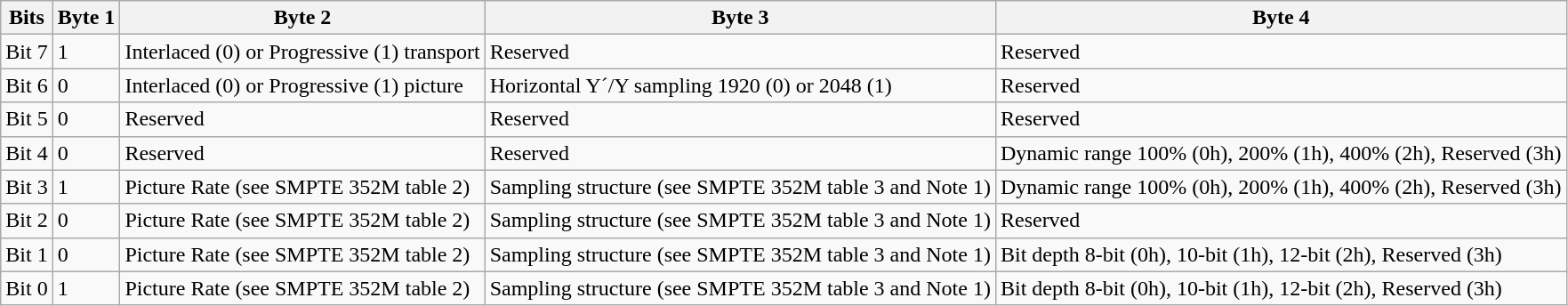<table class="wikitable">
<tr>
<th>Bits</th>
<th>Byte 1</th>
<th>Byte 2</th>
<th>Byte 3</th>
<th>Byte 4</th>
</tr>
<tr>
<td>Bit 7</td>
<td>1</td>
<td>Interlaced (0) or Progressive (1) transport</td>
<td>Reserved</td>
<td>Reserved</td>
</tr>
<tr>
<td>Bit 6</td>
<td>0</td>
<td>Interlaced (0) or Progressive (1) picture</td>
<td>Horizontal Y´/Y sampling 1920 (0) or 2048 (1)</td>
<td>Reserved</td>
</tr>
<tr>
<td>Bit 5</td>
<td>0</td>
<td>Reserved</td>
<td>Reserved</td>
<td>Reserved</td>
</tr>
<tr>
<td>Bit 4</td>
<td>0</td>
<td>Reserved</td>
<td>Reserved</td>
<td>Dynamic range 100% (0h), 200% (1h), 400% (2h), Reserved (3h)</td>
</tr>
<tr>
<td>Bit 3</td>
<td>1</td>
<td>Picture Rate (see SMPTE 352M table 2)</td>
<td>Sampling structure (see SMPTE 352M table 3 and Note 1)</td>
<td>Dynamic range 100% (0h), 200% (1h), 400% (2h), Reserved (3h)</td>
</tr>
<tr>
<td>Bit 2</td>
<td>0</td>
<td>Picture Rate (see SMPTE 352M table 2)</td>
<td>Sampling structure (see SMPTE 352M table 3 and Note 1)</td>
<td>Reserved</td>
</tr>
<tr>
<td>Bit 1</td>
<td>0</td>
<td>Picture Rate (see SMPTE 352M table 2)</td>
<td>Sampling structure (see SMPTE 352M table 3 and Note 1)</td>
<td>Bit depth 8-bit (0h), 10-bit (1h), 12-bit (2h), Reserved (3h)</td>
</tr>
<tr>
<td>Bit 0</td>
<td>1</td>
<td>Picture Rate (see SMPTE 352M table 2)</td>
<td>Sampling structure (see SMPTE 352M table 3 and Note 1)</td>
<td>Bit depth 8-bit (0h), 10-bit (1h), 12-bit (2h), Reserved (3h)</td>
</tr>
</table>
